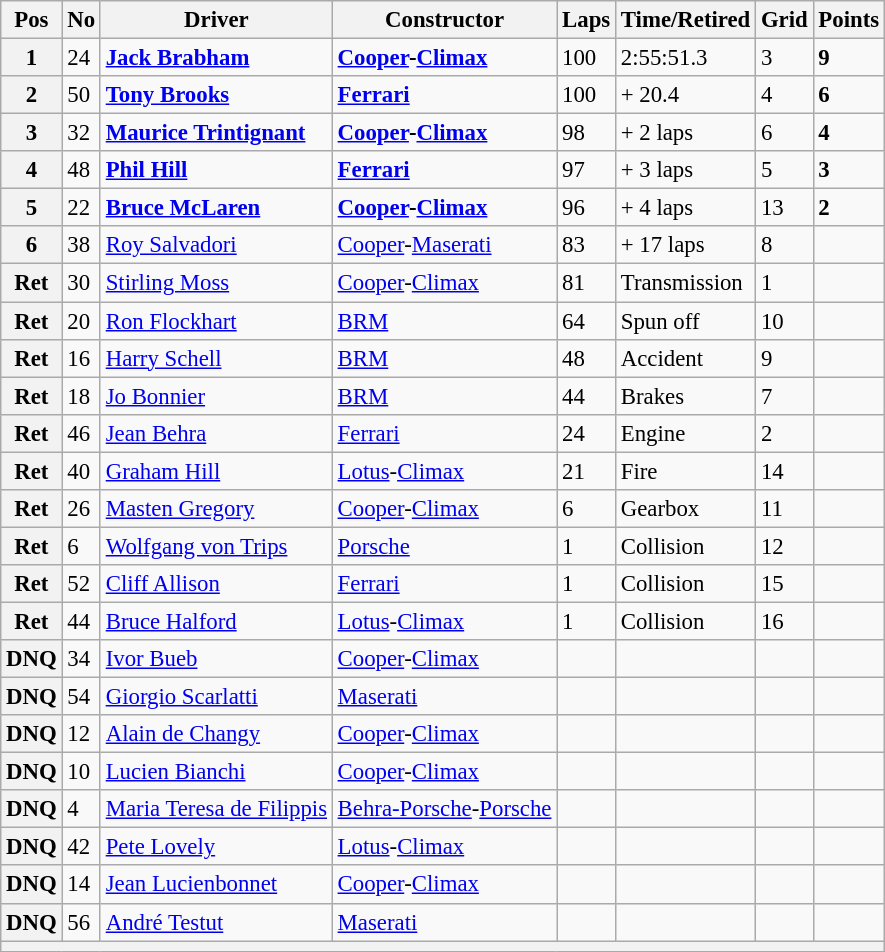<table class="wikitable" style="font-size: 95%;">
<tr>
<th>Pos</th>
<th>No</th>
<th>Driver</th>
<th>Constructor</th>
<th>Laps</th>
<th>Time/Retired</th>
<th>Grid</th>
<th>Points</th>
</tr>
<tr>
<th>1</th>
<td>24</td>
<td> <strong><a href='#'>Jack Brabham</a></strong></td>
<td><strong><a href='#'>Cooper</a>-<a href='#'>Climax</a></strong></td>
<td>100</td>
<td>2:55:51.3</td>
<td>3</td>
<td><strong>9</strong></td>
</tr>
<tr>
<th>2</th>
<td>50</td>
<td> <strong><a href='#'>Tony Brooks</a></strong></td>
<td><strong><a href='#'>Ferrari</a></strong></td>
<td>100</td>
<td>+ 20.4</td>
<td>4</td>
<td><strong>6</strong></td>
</tr>
<tr>
<th>3</th>
<td>32</td>
<td> <strong><a href='#'>Maurice Trintignant</a></strong></td>
<td><strong><a href='#'>Cooper</a>-<a href='#'>Climax</a></strong></td>
<td>98</td>
<td>+ 2 laps</td>
<td>6</td>
<td><strong>4</strong></td>
</tr>
<tr>
<th>4</th>
<td>48</td>
<td> <strong><a href='#'>Phil Hill</a></strong></td>
<td><strong><a href='#'>Ferrari</a></strong></td>
<td>97</td>
<td>+ 3 laps</td>
<td>5</td>
<td><strong>3</strong></td>
</tr>
<tr>
<th>5</th>
<td>22</td>
<td> <strong><a href='#'>Bruce McLaren</a></strong></td>
<td><strong><a href='#'>Cooper</a>-<a href='#'>Climax</a></strong></td>
<td>96</td>
<td>+ 4 laps</td>
<td>13</td>
<td><strong>2</strong></td>
</tr>
<tr>
<th>6</th>
<td>38</td>
<td> <a href='#'>Roy Salvadori</a></td>
<td><a href='#'>Cooper</a>-<a href='#'>Maserati</a></td>
<td>83</td>
<td>+ 17 laps</td>
<td>8</td>
<td> </td>
</tr>
<tr>
<th>Ret</th>
<td>30</td>
<td> <a href='#'>Stirling Moss</a></td>
<td><a href='#'>Cooper</a>-<a href='#'>Climax</a></td>
<td>81</td>
<td>Transmission</td>
<td>1</td>
<td> </td>
</tr>
<tr>
<th>Ret</th>
<td>20</td>
<td> <a href='#'>Ron Flockhart</a></td>
<td><a href='#'>BRM</a></td>
<td>64</td>
<td>Spun off</td>
<td>10</td>
<td> </td>
</tr>
<tr>
<th>Ret</th>
<td>16</td>
<td> <a href='#'>Harry Schell</a></td>
<td><a href='#'>BRM</a></td>
<td>48</td>
<td>Accident</td>
<td>9</td>
<td> </td>
</tr>
<tr>
<th>Ret</th>
<td>18</td>
<td> <a href='#'>Jo Bonnier</a></td>
<td><a href='#'>BRM</a></td>
<td>44</td>
<td>Brakes</td>
<td>7</td>
<td> </td>
</tr>
<tr>
<th>Ret</th>
<td>46</td>
<td> <a href='#'>Jean Behra</a></td>
<td><a href='#'>Ferrari</a></td>
<td>24</td>
<td>Engine</td>
<td>2</td>
<td> </td>
</tr>
<tr>
<th>Ret</th>
<td>40</td>
<td> <a href='#'>Graham Hill</a></td>
<td><a href='#'>Lotus</a>-<a href='#'>Climax</a></td>
<td>21</td>
<td>Fire</td>
<td>14</td>
<td> </td>
</tr>
<tr>
<th>Ret</th>
<td>26</td>
<td> <a href='#'>Masten Gregory</a></td>
<td><a href='#'>Cooper</a>-<a href='#'>Climax</a></td>
<td>6</td>
<td>Gearbox</td>
<td>11</td>
<td> </td>
</tr>
<tr>
<th>Ret</th>
<td>6</td>
<td> <a href='#'>Wolfgang von Trips</a></td>
<td><a href='#'>Porsche</a></td>
<td>1</td>
<td>Collision</td>
<td>12</td>
<td> </td>
</tr>
<tr>
<th>Ret</th>
<td>52</td>
<td> <a href='#'>Cliff Allison</a></td>
<td><a href='#'>Ferrari</a></td>
<td>1</td>
<td>Collision</td>
<td>15</td>
<td> </td>
</tr>
<tr>
<th>Ret</th>
<td>44</td>
<td> <a href='#'>Bruce Halford</a></td>
<td><a href='#'>Lotus</a>-<a href='#'>Climax</a></td>
<td>1</td>
<td>Collision</td>
<td>16</td>
<td> </td>
</tr>
<tr>
<th>DNQ</th>
<td>34</td>
<td> <a href='#'>Ivor Bueb</a></td>
<td><a href='#'>Cooper</a>-<a href='#'>Climax</a></td>
<td> </td>
<td></td>
<td></td>
<td> </td>
</tr>
<tr>
<th>DNQ</th>
<td>54</td>
<td> <a href='#'>Giorgio Scarlatti</a></td>
<td><a href='#'>Maserati</a></td>
<td> </td>
<td></td>
<td></td>
<td> </td>
</tr>
<tr>
<th>DNQ</th>
<td>12</td>
<td> <a href='#'>Alain de Changy</a></td>
<td><a href='#'>Cooper</a>-<a href='#'>Climax</a></td>
<td> </td>
<td></td>
<td></td>
<td> </td>
</tr>
<tr>
<th>DNQ</th>
<td>10</td>
<td> <a href='#'>Lucien Bianchi</a></td>
<td><a href='#'>Cooper</a>-<a href='#'>Climax</a></td>
<td> </td>
<td></td>
<td></td>
<td> </td>
</tr>
<tr>
<th>DNQ</th>
<td>4</td>
<td> <a href='#'>Maria Teresa de Filippis</a></td>
<td><a href='#'>Behra-Porsche</a>-<a href='#'>Porsche</a></td>
<td> </td>
<td></td>
<td></td>
<td> </td>
</tr>
<tr>
<th>DNQ</th>
<td>42</td>
<td> <a href='#'>Pete Lovely</a></td>
<td><a href='#'>Lotus</a>-<a href='#'>Climax</a></td>
<td> </td>
<td></td>
<td></td>
<td> </td>
</tr>
<tr>
<th>DNQ</th>
<td>14</td>
<td> <a href='#'>Jean Lucienbonnet</a></td>
<td><a href='#'>Cooper</a>-<a href='#'>Climax</a></td>
<td> </td>
<td></td>
<td></td>
<td> </td>
</tr>
<tr>
<th>DNQ</th>
<td>56</td>
<td> <a href='#'>André Testut</a></td>
<td><a href='#'>Maserati</a></td>
<td> </td>
<td> </td>
<td> </td>
<td> </td>
</tr>
<tr>
<th colspan="8"></th>
</tr>
</table>
